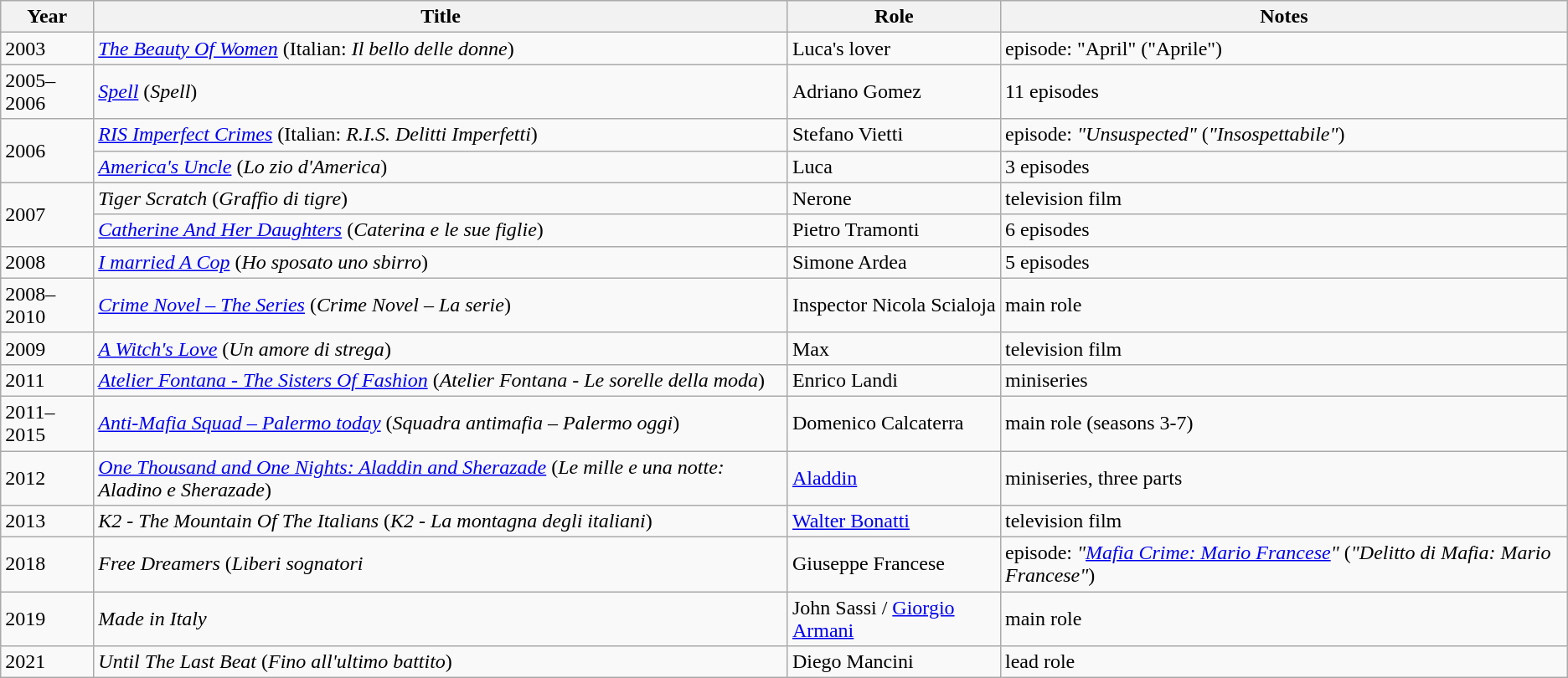<table class="wikitable plainrowheaders sortable">
<tr>
<th scope="col">Year</th>
<th scope="col">Title</th>
<th scope="col">Role</th>
<th scope="col" class="unsortable">Notes</th>
</tr>
<tr>
<td>2003</td>
<td><em><a href='#'>The Beauty Of Women</a></em> (Italian: <em>Il bello delle donne</em>)</td>
<td>Luca's lover</td>
<td>episode: "April" ("Aprile")</td>
</tr>
<tr>
<td>2005–2006</td>
<td><em><a href='#'>Spell</a></em> (<em>Spell</em>)</td>
<td>Adriano Gomez</td>
<td>11 episodes</td>
</tr>
<tr>
<td rowspan="2">2006</td>
<td><em><a href='#'>RIS Imperfect Crimes</a></em> (Italian: <em>R.I.S. Delitti Imperfetti</em>)</td>
<td>Stefano Vietti</td>
<td>episode: <em>"Unsuspected"</em> (<em>"Insospettabile"</em>)</td>
</tr>
<tr>
<td><em><a href='#'>America's Uncle</a></em> (<em>Lo zio d'America</em>)</td>
<td>Luca</td>
<td>3 episodes</td>
</tr>
<tr>
<td rowspan="2">2007</td>
<td><em>Tiger Scratch</em> (<em>Graffio di tigre</em>)</td>
<td>Nerone</td>
<td>television film</td>
</tr>
<tr>
<td><em><a href='#'>Catherine And Her Daughters</a></em> (<em>Caterina e le sue figlie</em>)</td>
<td>Pietro Tramonti</td>
<td>6 episodes</td>
</tr>
<tr>
<td>2008</td>
<td><em><a href='#'>I married A Cop</a></em> (<em>Ho sposato uno sbirro</em>)</td>
<td>Simone Ardea</td>
<td>5 episodes</td>
</tr>
<tr>
<td>2008–2010</td>
<td><em><a href='#'>Crime Novel – The Series</a></em> (<em>Crime Novel – La serie</em>)</td>
<td>Inspector Nicola Scialoja</td>
<td>main role</td>
</tr>
<tr>
<td>2009</td>
<td><em><a href='#'>A Witch's Love</a></em> (<em>Un amore di strega</em>)</td>
<td>Max</td>
<td>television film</td>
</tr>
<tr>
<td>2011</td>
<td><em><a href='#'>Atelier Fontana - The Sisters Of Fashion</a></em> (<em>Atelier Fontana - Le sorelle della moda</em>)</td>
<td>Enrico Landi</td>
<td>miniseries</td>
</tr>
<tr>
<td>2011–2015</td>
<td><em><a href='#'>Anti-Mafia Squad – Palermo today</a></em> (<em>Squadra antimafia – Palermo oggi</em>)</td>
<td>Domenico Calcaterra</td>
<td>main role (seasons 3-7)</td>
</tr>
<tr>
<td>2012</td>
<td><em><a href='#'>One Thousand and One Nights: Aladdin and Sherazade</a></em> (<em>Le mille e una notte: Aladino e Sherazade</em>)</td>
<td><a href='#'>Aladdin</a></td>
<td>miniseries, three parts</td>
</tr>
<tr>
<td>2013</td>
<td><em>K2 - The Mountain Of The Italians</em> (<em>K2 - La montagna degli italiani</em>)</td>
<td><a href='#'>Walter Bonatti</a></td>
<td>television film</td>
</tr>
<tr>
<td>2018</td>
<td><em>Free Dreamers</em> (<em>Liberi sognatori</em></td>
<td>Giuseppe Francese</td>
<td>episode: <em>"<a href='#'>Mafia Crime: Mario Francese</a>"</em> (<em>"Delitto di Mafia: Mario Francese"</em>)</td>
</tr>
<tr>
<td>2019</td>
<td><em>Made in Italy</em></td>
<td>John Sassi / <a href='#'>Giorgio Armani</a></td>
<td>main role</td>
</tr>
<tr>
<td>2021</td>
<td><em>Until The Last Beat</em> (<em>Fino all'ultimo battito</em>)</td>
<td>Diego Mancini</td>
<td>lead role</td>
</tr>
</table>
